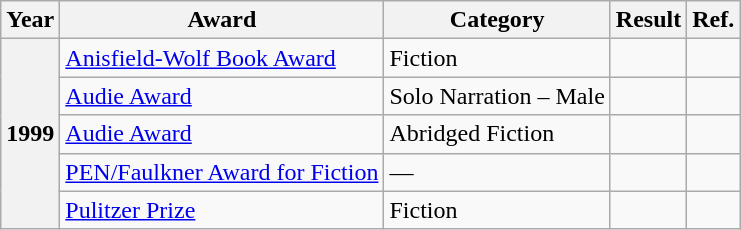<table class="wikitable sortable">
<tr>
<th>Year</th>
<th>Award</th>
<th>Category</th>
<th>Result</th>
<th>Ref.</th>
</tr>
<tr>
<th rowspan="5">1999</th>
<td><a href='#'>Anisfield-Wolf Book Award</a></td>
<td>Fiction</td>
<td></td>
<td></td>
</tr>
<tr>
<td><a href='#'>Audie Award</a></td>
<td>Solo Narration – Male</td>
<td></td>
<td></td>
</tr>
<tr>
<td><a href='#'>Audie Award</a></td>
<td>Abridged Fiction</td>
<td></td>
<td></td>
</tr>
<tr>
<td><a href='#'>PEN/Faulkner Award for Fiction</a></td>
<td>—</td>
<td></td>
<td></td>
</tr>
<tr>
<td><a href='#'>Pulitzer Prize</a></td>
<td>Fiction</td>
<td></td>
<td></td>
</tr>
</table>
